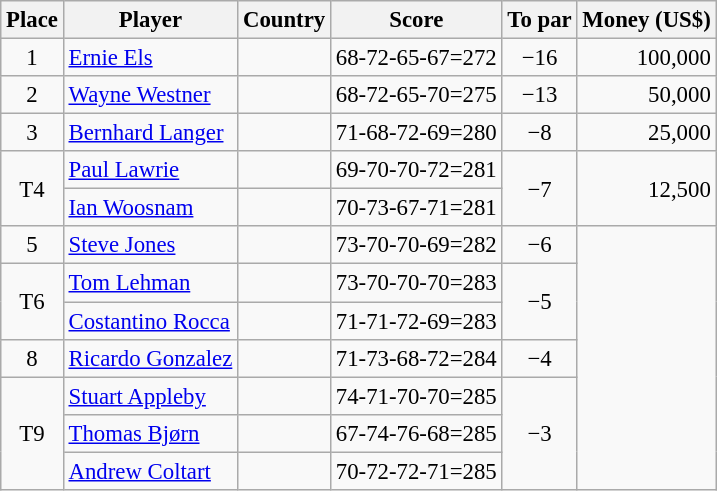<table class="wikitable" style="font-size:95%;">
<tr>
<th>Place</th>
<th>Player</th>
<th>Country</th>
<th>Score</th>
<th>To par</th>
<th>Money (US$)</th>
</tr>
<tr>
<td align=center>1</td>
<td><a href='#'>Ernie Els</a></td>
<td></td>
<td>68-72-65-67=272</td>
<td align=center>−16</td>
<td align=right>100,000</td>
</tr>
<tr>
<td align=center>2</td>
<td><a href='#'>Wayne Westner</a></td>
<td></td>
<td>68-72-65-70=275</td>
<td align=center>−13</td>
<td align=right>50,000</td>
</tr>
<tr>
<td align=center>3</td>
<td><a href='#'>Bernhard Langer</a></td>
<td></td>
<td>71-68-72-69=280</td>
<td align=center>−8</td>
<td align=right>25,000</td>
</tr>
<tr>
<td rowspan=2 align=center>T4</td>
<td><a href='#'>Paul Lawrie</a></td>
<td></td>
<td>69-70-70-72=281</td>
<td rowspan=2 align=center>−7</td>
<td rowspan=2 align=right>12,500</td>
</tr>
<tr>
<td><a href='#'>Ian Woosnam</a></td>
<td></td>
<td>70-73-67-71=281</td>
</tr>
<tr>
<td align=center>5</td>
<td><a href='#'>Steve Jones</a></td>
<td></td>
<td>73-70-70-69=282</td>
<td align=center>−6</td>
<td rowspan="7"></td>
</tr>
<tr>
<td rowspan=2 align=center>T6</td>
<td><a href='#'>Tom Lehman</a></td>
<td></td>
<td>73-70-70-70=283</td>
<td rowspan=2 align=center>−5</td>
</tr>
<tr>
<td><a href='#'>Costantino Rocca</a></td>
<td></td>
<td>71-71-72-69=283</td>
</tr>
<tr>
<td align=center>8</td>
<td><a href='#'>Ricardo Gonzalez</a></td>
<td></td>
<td>71-73-68-72=284</td>
<td align=center>−4</td>
</tr>
<tr>
<td rowspan=3 align=center>T9</td>
<td><a href='#'>Stuart Appleby</a></td>
<td></td>
<td>74-71-70-70=285</td>
<td rowspan=3 align=center>−3</td>
</tr>
<tr>
<td><a href='#'>Thomas Bjørn</a></td>
<td></td>
<td>67-74-76-68=285</td>
</tr>
<tr>
<td><a href='#'>Andrew Coltart</a></td>
<td></td>
<td>70-72-72-71=285</td>
</tr>
</table>
